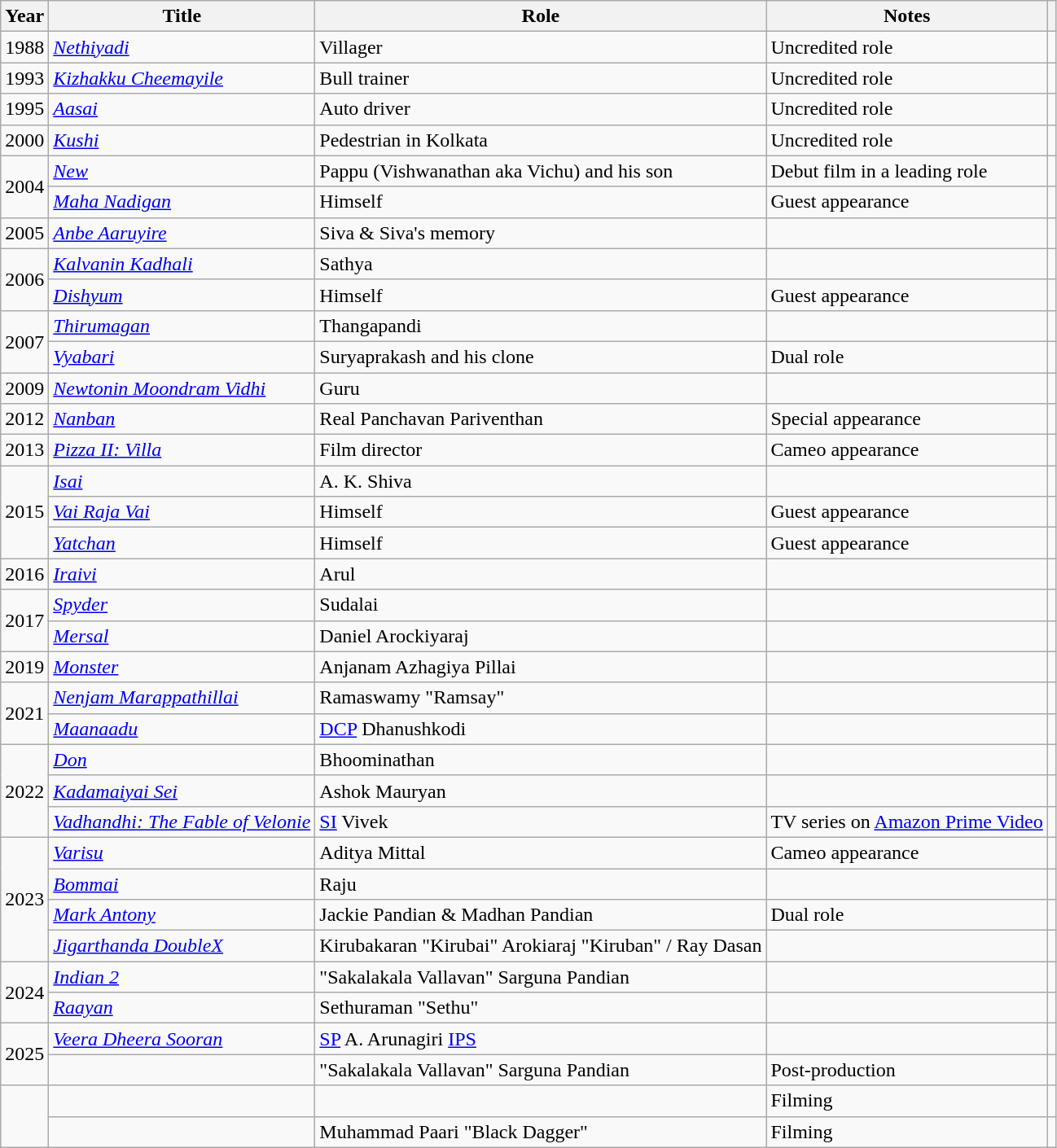<table class="wikitable sortable">
<tr>
<th scope="col">Year</th>
<th scope="col">Title</th>
<th scope="col">Role</th>
<th class="unsortable" scope="col">Notes</th>
<th class="unsortable" scope="col"></th>
</tr>
<tr>
<td>1988</td>
<td><em><a href='#'>Nethiyadi</a></em></td>
<td>Villager</td>
<td>Uncredited role</td>
<td></td>
</tr>
<tr>
<td>1993</td>
<td><em><a href='#'>Kizhakku Cheemayile</a></em></td>
<td>Bull trainer</td>
<td>Uncredited role</td>
<td></td>
</tr>
<tr>
<td>1995</td>
<td><em><a href='#'>Aasai</a></em></td>
<td>Auto driver</td>
<td>Uncredited role</td>
<td></td>
</tr>
<tr>
<td>2000</td>
<td><em><a href='#'>Kushi</a></em></td>
<td>Pedestrian in Kolkata</td>
<td>Uncredited role</td>
<td></td>
</tr>
<tr>
<td rowspan="2">2004</td>
<td><em><a href='#'>New</a></em></td>
<td>Pappu (Vishwanathan aka Vichu) and his son</td>
<td>Debut film in a leading role</td>
<td></td>
</tr>
<tr>
<td><em><a href='#'>Maha Nadigan</a></em></td>
<td>Himself</td>
<td>Guest appearance</td>
<td></td>
</tr>
<tr>
<td>2005</td>
<td><em><a href='#'>Anbe Aaruyire</a></em></td>
<td>Siva & Siva's memory</td>
<td></td>
<td></td>
</tr>
<tr>
<td rowspan="2">2006</td>
<td><em><a href='#'>Kalvanin Kadhali</a></em></td>
<td>Sathya</td>
<td></td>
<td></td>
</tr>
<tr>
<td><em><a href='#'>Dishyum</a></em></td>
<td>Himself</td>
<td>Guest appearance</td>
<td></td>
</tr>
<tr>
<td rowspan="2">2007</td>
<td><em><a href='#'>Thirumagan</a></em></td>
<td>Thangapandi</td>
<td></td>
<td></td>
</tr>
<tr>
<td><em><a href='#'>Vyabari</a></em></td>
<td>Suryaprakash and his clone</td>
<td>Dual role</td>
<td></td>
</tr>
<tr>
<td>2009</td>
<td><em><a href='#'>Newtonin Moondram Vidhi</a></em></td>
<td>Guru</td>
<td></td>
<td></td>
</tr>
<tr>
<td>2012</td>
<td><em><a href='#'>Nanban</a></em></td>
<td>Real Panchavan Pariventhan</td>
<td>Special appearance</td>
<td></td>
</tr>
<tr>
<td>2013</td>
<td><em><a href='#'>Pizza II: Villa</a></em></td>
<td>Film director</td>
<td>Cameo appearance</td>
<td></td>
</tr>
<tr>
<td rowspan="3">2015</td>
<td><em><a href='#'>Isai</a></em></td>
<td>A. K. Shiva</td>
<td></td>
<td></td>
</tr>
<tr>
<td><em><a href='#'>Vai Raja Vai</a></em></td>
<td>Himself</td>
<td>Guest appearance</td>
<td></td>
</tr>
<tr>
<td><em><a href='#'>Yatchan</a></em></td>
<td>Himself</td>
<td>Guest appearance</td>
<td></td>
</tr>
<tr>
<td rowspan="1">2016</td>
<td><em><a href='#'>Iraivi</a></em></td>
<td>Arul</td>
<td></td>
<td></td>
</tr>
<tr>
<td rowspan="2">2017</td>
<td><em><a href='#'>Spyder</a></em></td>
<td>Sudalai</td>
<td></td>
<td></td>
</tr>
<tr>
<td><em><a href='#'>Mersal</a></em></td>
<td>Daniel Arockiyaraj</td>
<td></td>
<td></td>
</tr>
<tr>
<td>2019</td>
<td><em><a href='#'>Monster</a></em></td>
<td>Anjanam Azhagiya Pillai</td>
<td></td>
<td></td>
</tr>
<tr>
<td rowspan="2">2021</td>
<td><em><a href='#'>Nenjam Marappathillai</a></em></td>
<td>Ramaswamy "Ramsay"</td>
<td></td>
<td></td>
</tr>
<tr>
<td><em><a href='#'>Maanaadu</a></em></td>
<td><a href='#'>DCP</a> Dhanushkodi</td>
<td></td>
<td></td>
</tr>
<tr>
<td rowspan="3">2022</td>
<td><em><a href='#'>Don</a></em></td>
<td>Bhoominathan</td>
<td></td>
<td></td>
</tr>
<tr>
<td><em><a href='#'>Kadamaiyai Sei</a></em></td>
<td>Ashok Mauryan</td>
<td></td>
<td></td>
</tr>
<tr>
<td><em><a href='#'>Vadhandhi: The Fable of Velonie</a></em></td>
<td><a href='#'>SI</a> Vivek</td>
<td>TV series on <a href='#'>Amazon Prime Video</a></td>
<td></td>
</tr>
<tr>
<td rowspan="4">2023</td>
<td><em><a href='#'>Varisu</a></em></td>
<td>Aditya Mittal</td>
<td>Cameo appearance</td>
<td></td>
</tr>
<tr>
<td><em><a href='#'>Bommai</a></em></td>
<td>Raju</td>
<td></td>
<td></td>
</tr>
<tr>
<td><em><a href='#'>Mark Antony</a></em></td>
<td>Jackie Pandian & Madhan Pandian</td>
<td>Dual role</td>
<td></td>
</tr>
<tr>
<td><em><a href='#'>Jigarthanda DoubleX</a></em></td>
<td>Kirubakaran "Kirubai" Arokiaraj "Kiruban" / Ray Dasan</td>
<td></td>
<td></td>
</tr>
<tr>
<td rowspan="2">2024</td>
<td><em><a href='#'>Indian 2</a></em></td>
<td>"Sakalakala Vallavan" Sarguna Pandian</td>
<td></td>
<td></td>
</tr>
<tr>
<td><em><a href='#'>Raayan</a></em></td>
<td>Sethuraman "Sethu"</td>
<td></td>
<td></td>
</tr>
<tr>
<td rowspan="2">2025</td>
<td><em><a href='#'>Veera Dheera Sooran</a></em></td>
<td><a href='#'>SP</a> A. Arunagiri <a href='#'>IPS</a></td>
<td></td>
<td></td>
</tr>
<tr>
<td></td>
<td>"Sakalakala Vallavan" Sarguna Pandian</td>
<td>Post-production</td>
<td></td>
</tr>
<tr>
<td rowspan="2"></td>
<td></td>
<td></td>
<td>Filming</td>
<td></td>
</tr>
<tr>
<td></td>
<td>Muhammad Paari "Black Dagger"</td>
<td>Filming</td>
<td></td>
</tr>
</table>
